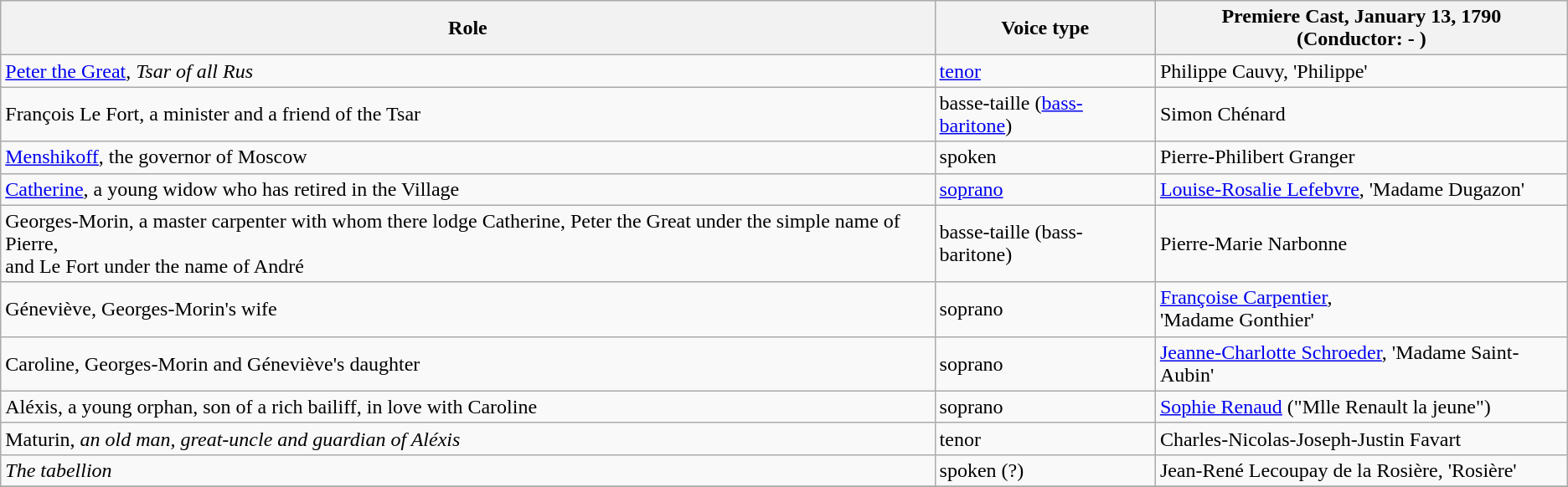<table class="wikitable">
<tr>
<th>Role</th>
<th>Voice type</th>
<th>Premiere Cast, January 13, 1790<br>(Conductor: - )</th>
</tr>
<tr>
<td><a href='#'>Peter the Great</a>, <em>Tsar of all Rus<strong></td>
<td><a href='#'>tenor</a></td>
<td>Philippe Cauvy, 'Philippe'</td>
</tr>
<tr>
<td>François Le Fort, </em>a minister and a friend of the Tsar<em></td>
<td>basse-taille (<a href='#'>bass-baritone</a>)</td>
<td>Simon Chénard</td>
</tr>
<tr>
<td><a href='#'>Menshikoff</a>, </em>the governor of Moscow<em></td>
<td>spoken</td>
<td>Pierre-Philibert Granger</td>
</tr>
<tr>
<td><a href='#'>Catherine</a>, </em>a young widow who has retired in the Village<em></td>
<td><a href='#'>soprano</a></td>
<td><a href='#'>Louise-Rosalie Lefebvre</a>, 'Madame Dugazon'</td>
</tr>
<tr>
<td>Georges-Morin, </em>a master carpenter with whom there lodge Catherine, Peter the Great under the simple name of Pierre,<br>and Le Fort under the name of André<em></td>
<td>basse-taille (bass-baritone)</td>
<td>Pierre-Marie Narbonne</td>
</tr>
<tr>
<td>Géneviève, </em>Georges-Morin's wife<em></td>
<td>soprano</td>
<td><a href='#'>Françoise Carpentier</a>,<br> 'Madame Gonthier'</td>
</tr>
<tr>
<td>Caroline, </em>Georges-Morin and Géneviève's daughter<em></td>
<td>soprano</td>
<td><a href='#'>Jeanne-Charlotte Schroeder</a>, 'Madame Saint-Aubin'</td>
</tr>
<tr>
<td>Aléxis, </em>a young orphan, son of a rich bailiff, in love with Caroline<em></td>
<td>soprano</td>
<td><a href='#'>Sophie Renaud</a> ("Mlle Renault </em>la jeune</strong>")</td>
</tr>
<tr>
<td>Maturin, <em>an old man, great-uncle and guardian of Aléxis</em></td>
<td>tenor</td>
<td>Charles-Nicolas-Joseph-Justin Favart</td>
</tr>
<tr>
<td><em>The tabellion</em></td>
<td>spoken (?)</td>
<td>Jean-René Lecoupay de la Rosière, 'Rosière'</td>
</tr>
<tr>
</tr>
</table>
